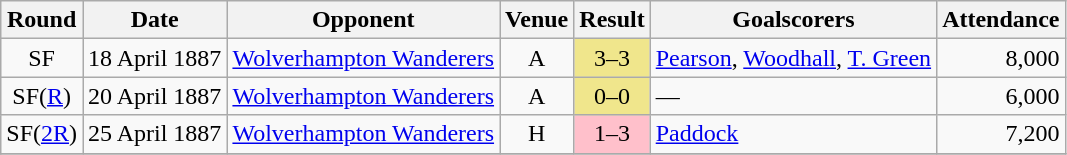<table class="wikitable">
<tr>
<th>Round</th>
<th>Date</th>
<th>Opponent</th>
<th>Venue</th>
<th>Result</th>
<th>Goalscorers</th>
<th>Attendance</th>
</tr>
<tr>
<td align="center">SF</td>
<td align="right">18 April 1887</td>
<td><a href='#'>Wolverhampton Wanderers</a></td>
<td align="center">A</td>
<td align="center" bgcolor="Khaki">3–3</td>
<td><a href='#'>Pearson</a>, <a href='#'>Woodhall</a>, <a href='#'>T. Green</a></td>
<td align="right">8,000</td>
</tr>
<tr>
<td align="center">SF(<a href='#'>R</a>)</td>
<td align="right">20 April 1887</td>
<td><a href='#'>Wolverhampton Wanderers</a></td>
<td align="center">A</td>
<td align="center" bgcolor="Khaki">0–0</td>
<td>—</td>
<td align="right">6,000</td>
</tr>
<tr>
<td align="center">SF(<a href='#'>2R</a>)</td>
<td align="right">25 April 1887</td>
<td><a href='#'>Wolverhampton Wanderers</a></td>
<td align="center">H</td>
<td align="center" bgcolor="Pink">1–3</td>
<td><a href='#'>Paddock</a></td>
<td align="right">7,200</td>
</tr>
<tr>
</tr>
</table>
